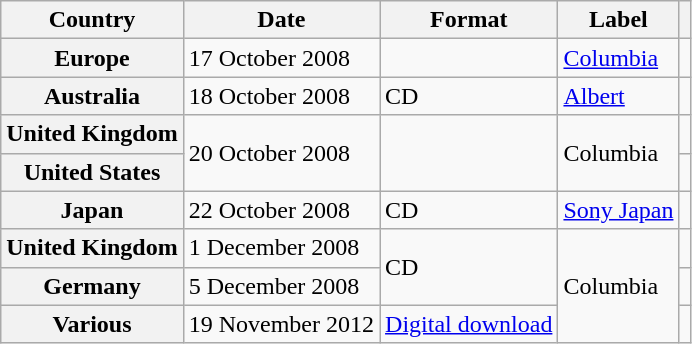<table class="wikitable plainrowheaders">
<tr>
<th scope="col">Country</th>
<th scope="col">Date</th>
<th scope="col">Format</th>
<th scope="col">Label</th>
<th scope="col"></th>
</tr>
<tr>
<th scope="row">Europe</th>
<td>17 October 2008</td>
<td></td>
<td><a href='#'>Columbia</a></td>
<td align="center"></td>
</tr>
<tr>
<th scope="row">Australia</th>
<td>18 October 2008</td>
<td>CD</td>
<td><a href='#'>Albert</a></td>
<td align="center"></td>
</tr>
<tr>
<th scope="row">United Kingdom</th>
<td rowspan="2">20 October 2008</td>
<td rowspan="2"></td>
<td rowspan="2">Columbia</td>
<td align="center"></td>
</tr>
<tr>
<th scope="row">United States</th>
<td></td>
</tr>
<tr>
<th scope="row">Japan</th>
<td>22 October 2008</td>
<td>CD</td>
<td><a href='#'>Sony Japan</a></td>
<td align="center"></td>
</tr>
<tr>
<th scope="row">United Kingdom</th>
<td>1 December 2008</td>
<td rowspan="2">CD </td>
<td rowspan="3">Columbia</td>
<td align="center"></td>
</tr>
<tr>
<th scope="row">Germany</th>
<td>5 December 2008</td>
<td align="center"></td>
</tr>
<tr>
<th scope="row">Various</th>
<td>19 November 2012</td>
<td><a href='#'>Digital download</a> </td>
<td align="center"></td>
</tr>
</table>
